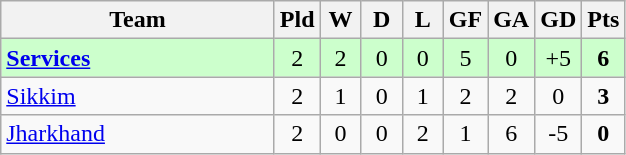<table class="wikitable" style="text-align: center;">
<tr>
<th width="175">Team</th>
<th width="20">Pld</th>
<th width="20">W</th>
<th width="20">D</th>
<th width="20">L</th>
<th width="20">GF</th>
<th width="20">GA</th>
<th width="20">GD</th>
<th width="20">Pts</th>
</tr>
<tr bgcolor=#ccffcc>
<td align=left><strong><a href='#'>Services</a></strong></td>
<td>2</td>
<td>2</td>
<td>0</td>
<td>0</td>
<td>5</td>
<td>0</td>
<td>+5</td>
<td><strong>6</strong></td>
</tr>
<tr>
<td align=left><a href='#'>Sikkim</a></td>
<td>2</td>
<td>1</td>
<td>0</td>
<td>1</td>
<td>2</td>
<td>2</td>
<td>0</td>
<td><strong>3</strong></td>
</tr>
<tr>
<td align=left><a href='#'>Jharkhand</a></td>
<td>2</td>
<td>0</td>
<td>0</td>
<td>2</td>
<td>1</td>
<td>6</td>
<td>-5</td>
<td><strong>0</strong></td>
</tr>
</table>
